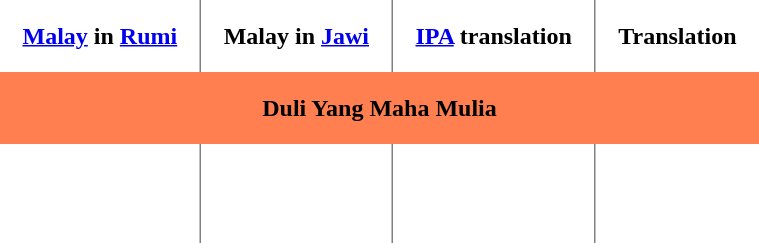<table class="toccolours" cellpadding="15" rules="cols">
<tr>
<th><a href='#'>Malay</a> in <a href='#'>Rumi</a></th>
<th>Malay in <a href='#'>Jawi</a></th>
<th><a href='#'>IPA</a> translation</th>
<th>Translation</th>
</tr>
<tr>
<th colspan="4" bgcolor="coral">Duli Yang Maha Mulia</th>
</tr>
<tr>
<td></td>
<td style="text-align: right;"><br><br></td>
<td></td>
<td></td>
</tr>
</table>
